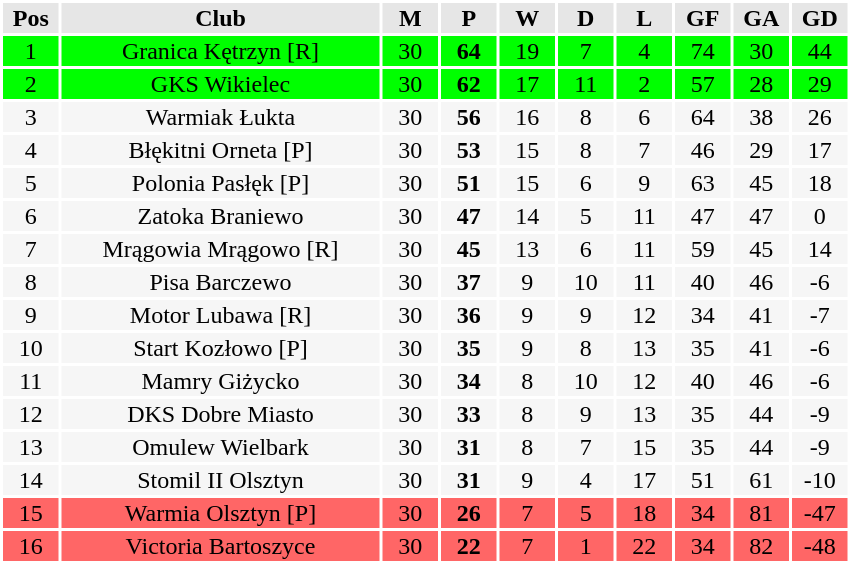<table class="toccolours" style="margin: 0;background:#ffffff;">
<tr bgcolor=#e6e6e6>
<th width=35px>Pos</th>
<th width=210px>Club</th>
<th width=35px>M</th>
<th width=35px>P</th>
<th width=35px>W</th>
<th width=35px>D</th>
<th width=35px>L</th>
<th width=35px>GF</th>
<th width=35px>GA</th>
<th width=35px>GD</th>
</tr>
<tr align=center bgcolor=#00FF00>
<td>1</td>
<td>Granica Kętrzyn [R]</td>
<td>30</td>
<td><strong>64</strong></td>
<td>19</td>
<td>7</td>
<td>4</td>
<td>74</td>
<td>30</td>
<td>44</td>
</tr>
<tr align=center bgcolor=#00FF00>
<td>2</td>
<td>GKS Wikielec</td>
<td>30</td>
<td><strong>62</strong></td>
<td>17</td>
<td>11</td>
<td>2</td>
<td>57</td>
<td>28</td>
<td>29</td>
</tr>
<tr align=center bgcolor=#f6f6f6>
<td>3</td>
<td>Warmiak Łukta</td>
<td>30</td>
<td><strong>56</strong></td>
<td>16</td>
<td>8</td>
<td>6</td>
<td>64</td>
<td>38</td>
<td>26</td>
</tr>
<tr align=center bgcolor=#f6f6f6>
<td>4</td>
<td>Błękitni Orneta [P]</td>
<td>30</td>
<td><strong>53</strong></td>
<td>15</td>
<td>8</td>
<td>7</td>
<td>46</td>
<td>29</td>
<td>17</td>
</tr>
<tr align=center bgcolor=#f6f6f6>
<td>5</td>
<td>Polonia Pasłęk [P]</td>
<td>30</td>
<td><strong>51</strong></td>
<td>15</td>
<td>6</td>
<td>9</td>
<td>63</td>
<td>45</td>
<td>18</td>
</tr>
<tr align=center bgcolor=#f6f6f6>
<td>6</td>
<td>Zatoka Braniewo</td>
<td>30</td>
<td><strong>47</strong></td>
<td>14</td>
<td>5</td>
<td>11</td>
<td>47</td>
<td>47</td>
<td>0</td>
</tr>
<tr align=center bgcolor=#f6f6f6>
<td>7</td>
<td>Mrągowia Mrągowo [R]</td>
<td>30</td>
<td><strong>45</strong></td>
<td>13</td>
<td>6</td>
<td>11</td>
<td>59</td>
<td>45</td>
<td>14</td>
</tr>
<tr align=center bgcolor=#f6f6f6>
<td>8</td>
<td>Pisa Barczewo</td>
<td>30</td>
<td><strong>37</strong></td>
<td>9</td>
<td>10</td>
<td>11</td>
<td>40</td>
<td>46</td>
<td>-6</td>
</tr>
<tr align=center bgcolor=#f6f6f6>
<td>9</td>
<td>Motor Lubawa [R]</td>
<td>30</td>
<td><strong>36</strong></td>
<td>9</td>
<td>9</td>
<td>12</td>
<td>34</td>
<td>41</td>
<td>-7</td>
</tr>
<tr align=center bgcolor=#f6f6f6>
<td>10</td>
<td>Start Kozłowo [P]</td>
<td>30</td>
<td><strong>35</strong></td>
<td>9</td>
<td>8</td>
<td>13</td>
<td>35</td>
<td>41</td>
<td>-6</td>
</tr>
<tr align=center bgcolor=#f6f6f6>
<td>11</td>
<td>Mamry Giżycko</td>
<td>30</td>
<td><strong>34</strong></td>
<td>8</td>
<td>10</td>
<td>12</td>
<td>40</td>
<td>46</td>
<td>-6</td>
</tr>
<tr align=center bgcolor=#f6f6f6>
<td>12</td>
<td>DKS Dobre Miasto</td>
<td>30</td>
<td><strong>33</strong></td>
<td>8</td>
<td>9</td>
<td>13</td>
<td>35</td>
<td>44</td>
<td>-9</td>
</tr>
<tr align=center bgcolor=#f6f6f6>
<td>13</td>
<td>Omulew Wielbark</td>
<td>30</td>
<td><strong>31</strong></td>
<td>8</td>
<td>7</td>
<td>15</td>
<td>35</td>
<td>44</td>
<td>-9</td>
</tr>
<tr align=center bgcolor=#f6f6f6>
<td>14</td>
<td>Stomil II Olsztyn</td>
<td>30</td>
<td><strong>31</strong></td>
<td>9</td>
<td>4</td>
<td>17</td>
<td>51</td>
<td>61</td>
<td>-10</td>
</tr>
<tr align=center bgcolor=#ff6666>
<td>15</td>
<td>Warmia Olsztyn [P]</td>
<td>30</td>
<td><strong>26</strong></td>
<td>7</td>
<td>5</td>
<td>18</td>
<td>34</td>
<td>81</td>
<td>-47</td>
</tr>
<tr align=center bgcolor=#ff6666>
<td>16</td>
<td>Victoria Bartoszyce</td>
<td>30</td>
<td><strong>22</strong></td>
<td>7</td>
<td>1</td>
<td>22</td>
<td>34</td>
<td>82</td>
<td>-48</td>
</tr>
</table>
